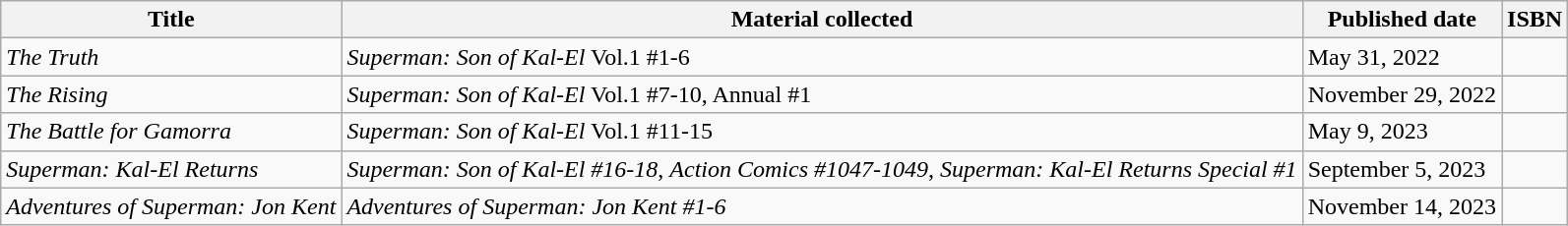<table class="wikitable">
<tr>
<th>Title</th>
<th>Material collected</th>
<th>Published date</th>
<th>ISBN</th>
</tr>
<tr>
<td><em>The Truth</em></td>
<td><em>Superman: Son of Kal-El</em> Vol.1 #1-6</td>
<td>May 31, 2022</td>
<td></td>
</tr>
<tr>
<td><em>The Rising</em></td>
<td><em>Superman: Son of Kal-El</em> Vol.1 #7-10, Annual #1</td>
<td>November 29, 2022</td>
<td></td>
</tr>
<tr>
<td><em>The Battle for Gamorra</em></td>
<td><em>Superman: Son of Kal-El</em> Vol.1 #11-15</td>
<td>May 9, 2023</td>
<td></td>
</tr>
<tr>
<td><em>Superman: Kal-El Returns</em></td>
<td><em>Superman: Son of Kal-El #16-18</em>, <em>Action Comics #1047-1049</em>, <em>Superman: Kal-El Returns Special #1</em></td>
<td>September 5, 2023</td>
<td></td>
</tr>
<tr>
<td><em>Adventures of Superman: Jon Kent</em></td>
<td><em>Adventures of Superman: Jon Kent #1-6</em></td>
<td>November 14, 2023</td>
<td></td>
</tr>
</table>
